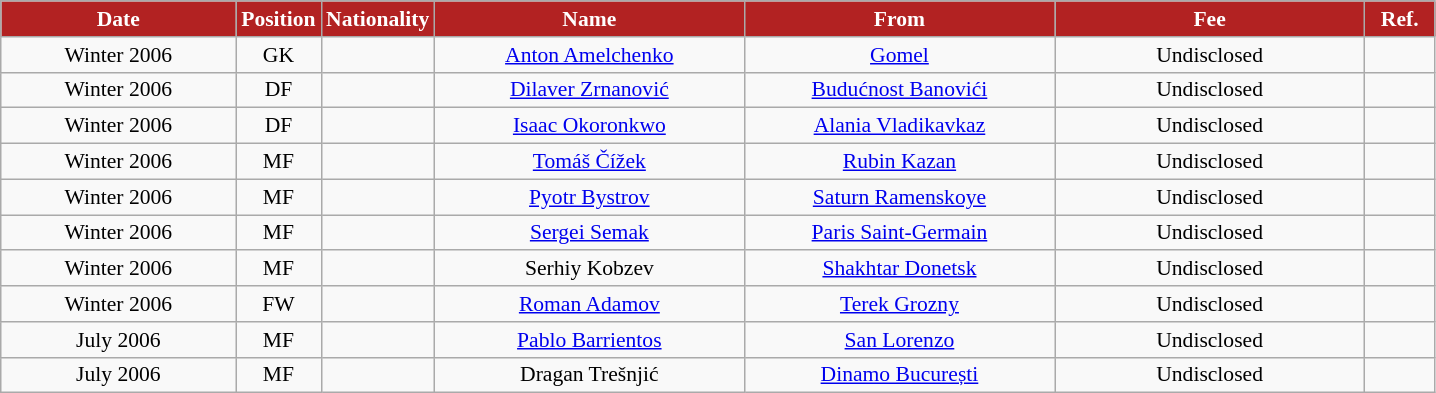<table class="wikitable"  style="text-align:center; font-size:90%; ">
<tr>
<th style="background:#B22222; color:white; width:150px;">Date</th>
<th style="background:#B22222; color:white; width:50px;">Position</th>
<th style="background:#B22222; color:white; width:50px;">Nationality</th>
<th style="background:#B22222; color:white; width:200px;">Name</th>
<th style="background:#B22222; color:white; width:200px;">From</th>
<th style="background:#B22222; color:white; width:200px;">Fee</th>
<th style="background:#B22222; color:white; width:40px;">Ref.</th>
</tr>
<tr>
<td>Winter 2006</td>
<td>GK</td>
<td></td>
<td><a href='#'>Anton Amelchenko</a></td>
<td><a href='#'>Gomel</a></td>
<td>Undisclosed</td>
<td></td>
</tr>
<tr>
<td>Winter 2006</td>
<td>DF</td>
<td></td>
<td><a href='#'>Dilaver Zrnanović</a></td>
<td><a href='#'>Budućnost Banovići</a></td>
<td>Undisclosed</td>
<td></td>
</tr>
<tr>
<td>Winter 2006</td>
<td>DF</td>
<td></td>
<td><a href='#'>Isaac Okoronkwo</a></td>
<td><a href='#'>Alania Vladikavkaz</a></td>
<td>Undisclosed</td>
<td></td>
</tr>
<tr>
<td>Winter 2006</td>
<td>MF</td>
<td></td>
<td><a href='#'>Tomáš Čížek</a></td>
<td><a href='#'>Rubin Kazan</a></td>
<td>Undisclosed</td>
<td></td>
</tr>
<tr>
<td>Winter 2006</td>
<td>MF</td>
<td></td>
<td><a href='#'>Pyotr Bystrov</a></td>
<td><a href='#'>Saturn Ramenskoye</a></td>
<td>Undisclosed</td>
<td></td>
</tr>
<tr>
<td>Winter 2006</td>
<td>MF</td>
<td></td>
<td><a href='#'>Sergei Semak</a></td>
<td><a href='#'>Paris Saint-Germain</a></td>
<td>Undisclosed</td>
<td></td>
</tr>
<tr>
<td>Winter 2006</td>
<td>MF</td>
<td></td>
<td>Serhiy Kobzev</td>
<td><a href='#'>Shakhtar Donetsk</a></td>
<td>Undisclosed</td>
<td></td>
</tr>
<tr>
<td>Winter 2006</td>
<td>FW</td>
<td></td>
<td><a href='#'>Roman Adamov</a></td>
<td><a href='#'>Terek Grozny</a></td>
<td>Undisclosed</td>
<td></td>
</tr>
<tr>
<td>July 2006</td>
<td>MF</td>
<td></td>
<td><a href='#'>Pablo Barrientos</a></td>
<td><a href='#'>San Lorenzo</a></td>
<td>Undisclosed</td>
<td></td>
</tr>
<tr>
<td>July 2006</td>
<td>MF</td>
<td></td>
<td>Dragan Trešnjić</td>
<td><a href='#'>Dinamo București</a></td>
<td>Undisclosed</td>
<td></td>
</tr>
</table>
